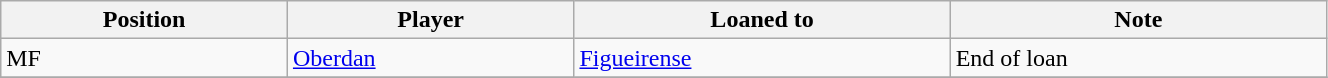<table class="wikitable sortable" style="width:70%; text-align:center; font-size:100%; text-align:left;">
<tr>
<th>Position</th>
<th>Player</th>
<th>Loaned to</th>
<th>Note</th>
</tr>
<tr>
<td>MF</td>
<td> <a href='#'>Oberdan</a></td>
<td> <a href='#'>Figueirense</a></td>
<td>End of loan</td>
</tr>
<tr>
</tr>
</table>
